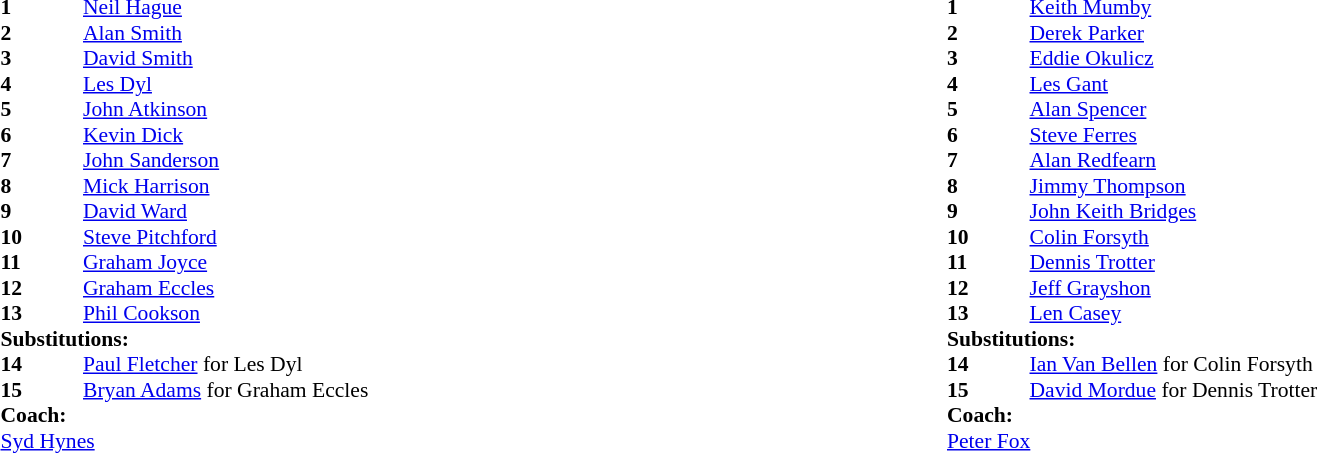<table width="100%">
<tr>
<td valign="top" width="50%"><br><table style="font-size: 90%" cellspacing="0" cellpadding="0">
<tr>
<th width="55"></th>
</tr>
<tr>
<td><strong>1</strong></td>
<td><a href='#'>Neil Hague</a></td>
</tr>
<tr>
<td><strong>2</strong></td>
<td><a href='#'>Alan Smith</a></td>
</tr>
<tr>
<td><strong>3</strong></td>
<td><a href='#'>David Smith</a></td>
</tr>
<tr>
<td><strong>4</strong></td>
<td><a href='#'>Les Dyl</a></td>
</tr>
<tr>
<td><strong>5</strong></td>
<td><a href='#'>John Atkinson</a></td>
</tr>
<tr>
<td><strong>6</strong></td>
<td><a href='#'>Kevin Dick</a></td>
</tr>
<tr>
<td><strong>7</strong></td>
<td><a href='#'>John Sanderson</a></td>
</tr>
<tr>
<td><strong>8</strong></td>
<td><a href='#'>Mick Harrison</a></td>
</tr>
<tr>
<td><strong>9</strong></td>
<td><a href='#'>David Ward</a></td>
</tr>
<tr>
<td><strong>10</strong></td>
<td><a href='#'>Steve Pitchford</a></td>
</tr>
<tr>
<td><strong>11</strong></td>
<td><a href='#'>Graham Joyce</a></td>
</tr>
<tr>
<td><strong>12</strong></td>
<td><a href='#'>Graham Eccles</a></td>
</tr>
<tr>
<td><strong>13</strong></td>
<td><a href='#'>Phil Cookson</a></td>
</tr>
<tr>
<td colspan=3><strong>Substitutions:</strong></td>
</tr>
<tr>
<td><strong>14</strong></td>
<td><a href='#'>Paul Fletcher</a> for Les Dyl</td>
</tr>
<tr>
<td><strong>15</strong></td>
<td><a href='#'>Bryan Adams</a> for Graham Eccles</td>
</tr>
<tr>
<td colspan=3><strong>Coach:</strong></td>
</tr>
<tr>
<td colspan="4"><a href='#'>Syd Hynes</a></td>
</tr>
</table>
</td>
<td valign="top" width="50%"><br><table style="font-size: 90%" cellspacing="0" cellpadding="0">
<tr>
<th width="55"></th>
</tr>
<tr>
<td><strong>1</strong></td>
<td><a href='#'>Keith Mumby</a></td>
</tr>
<tr>
<td><strong>2</strong></td>
<td><a href='#'>Derek Parker</a></td>
</tr>
<tr>
<td><strong>3</strong></td>
<td><a href='#'>Eddie Okulicz</a></td>
</tr>
<tr>
<td><strong>4</strong></td>
<td><a href='#'>Les Gant</a></td>
</tr>
<tr>
<td><strong>5</strong></td>
<td><a href='#'>Alan Spencer</a></td>
</tr>
<tr>
<td><strong>6</strong></td>
<td><a href='#'>Steve Ferres</a></td>
</tr>
<tr>
<td><strong>7</strong></td>
<td><a href='#'>Alan Redfearn</a></td>
</tr>
<tr>
<td><strong>8</strong></td>
<td><a href='#'>Jimmy Thompson</a></td>
</tr>
<tr>
<td><strong>9</strong></td>
<td><a href='#'>John Keith Bridges</a></td>
</tr>
<tr>
<td><strong>10</strong></td>
<td><a href='#'>Colin Forsyth</a></td>
</tr>
<tr>
<td><strong>11</strong></td>
<td><a href='#'>Dennis Trotter</a></td>
</tr>
<tr>
<td><strong>12</strong></td>
<td><a href='#'>Jeff Grayshon</a></td>
</tr>
<tr>
<td><strong>13</strong></td>
<td><a href='#'>Len Casey</a></td>
</tr>
<tr>
<td colspan=3><strong>Substitutions:</strong></td>
</tr>
<tr>
<td><strong>14</strong></td>
<td><a href='#'>Ian Van Bellen</a> for Colin Forsyth</td>
</tr>
<tr>
<td><strong>15</strong></td>
<td><a href='#'>David Mordue</a> for Dennis Trotter</td>
</tr>
<tr>
<td colspan=3><strong>Coach:</strong></td>
</tr>
<tr>
<td colspan="4"><a href='#'>Peter Fox</a></td>
</tr>
</table>
</td>
</tr>
</table>
